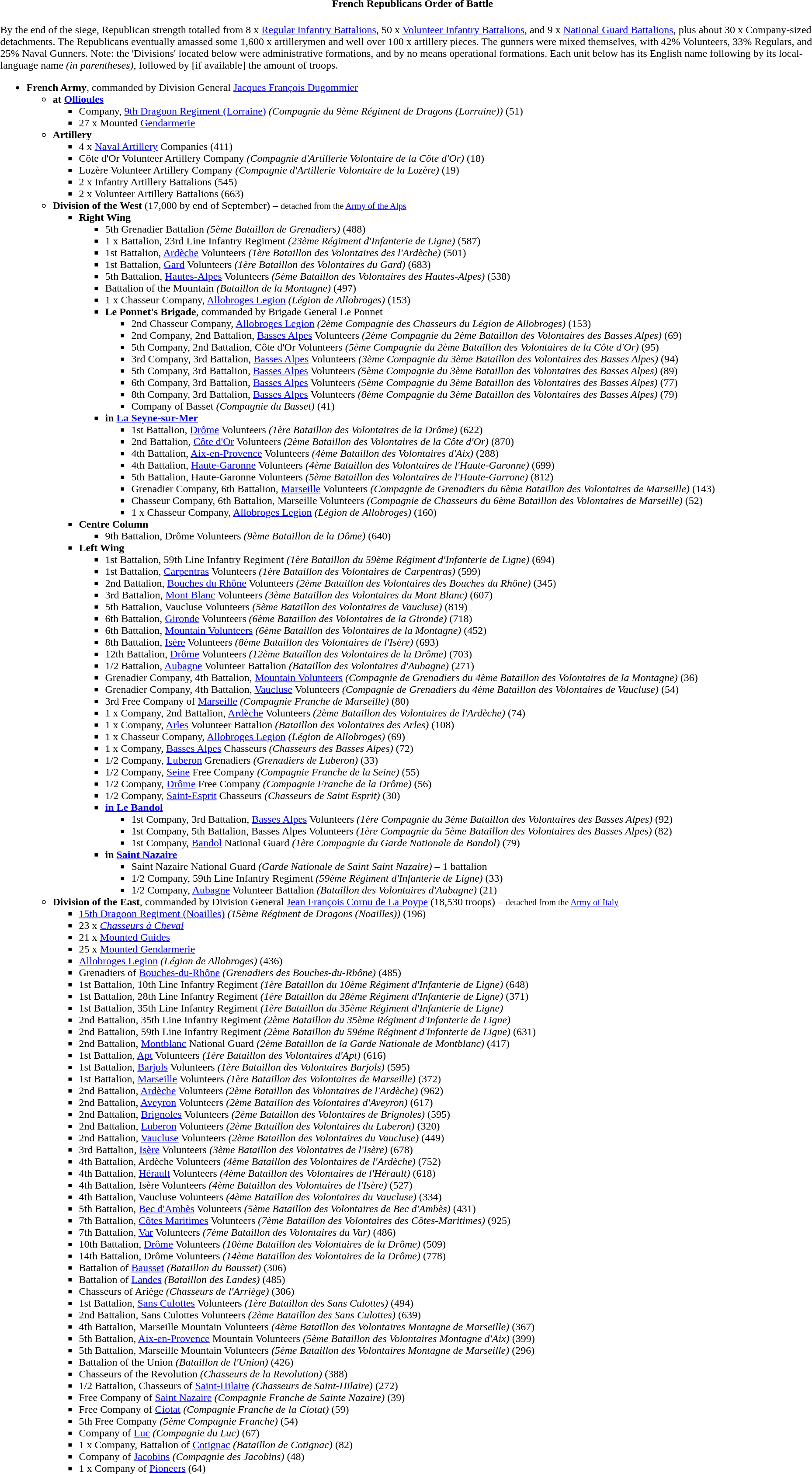<table class="toccolours collapsible collapsed" style="width:100%; background:transparent;">
<tr>
<th colspan=>French Republicans Order of Battle</th>
</tr>
<tr>
<td colspan="2"><br>By the end of the siege, Republican strength totalled from 8 x <a href='#'>Regular Infantry Battalions</a>, 50 x <a href='#'>Volunteer Infantry Battalions</a>, and 9 x <a href='#'>National Guard Battalions</a>, plus about 30 x Company-sized detachments.  The Republicans eventually amassed some 1,600 x artillerymen and well over 100 x artillery pieces.  The gunners were mixed themselves, with 42% Volunteers, 33% Regulars, and 25% Naval Gunners.  Note: the 'Divisions' located below were administrative formations, and by no means operational formations.<strong></strong>  Each unit below has its English name following by its local-language name <em>(in parentheses)</em>, followed by [if available] the amount of troops.<ul><li><strong>French Army</strong>, commanded by Division General <a href='#'>Jacques François Dugommier</a><ul><li><strong>at <a href='#'>Ollioules</a></strong><ul><li>Company, <a href='#'>9th Dragoon Regiment (Lorraine)</a> <em>(Compagnie du 9ème Régiment de Dragons (Lorraine))</em> (51)</li><li>27 x Mounted <a href='#'>Gendarmerie</a></li></ul></li><li><strong>Artillery</strong><ul><li>4 x <a href='#'>Naval Artillery</a> Companies (411)</li><li>Côte d'Or Volunteer Artillery Company <em>(Compagnie d'Artillerie Volontaire de la Côte d'Or)</em> (18)</li><li>Lozère Volunteer Artillery Company <em>(Compagnie d'Artillerie Volontaire de la Lozère)</em> (19)</li><li>2 x Infantry Artillery Battalions (545)</li><li>2 x Volunteer Artillery Battalions (663)</li></ul></li><li><strong>Division of the West</strong> (17,000 by end of September) – <small>detached from the <a href='#'>Army of the Alps</a></small><ul><li><strong>Right Wing</strong><ul><li>5th Grenadier Battalion <em>(5ème Bataillon de Grenadiers)</em> (488)</li><li>1 x Battalion, 23rd Line Infantry Regiment <em>(23ème Régiment d'Infanterie de Ligne)</em> (587)</li><li>1st Battalion, <a href='#'>Ardèche</a> Volunteers <em>(1ère Bataillon des Volontaires des l'Ardèche)</em> (501)</li><li>1st Battalion, <a href='#'>Gard</a> Volunteers <em>(1ère Bataillon des Volontaires du Gard)</em> (683)</li><li>5th Battalion, <a href='#'>Hautes-Alpes</a> Volunteers <em>(5ème Bataillon des Volontaires des Hautes-Alpes)</em> (538)</li><li>Battalion of the Mountain <em>(Bataillon de la Montagne)</em> (497)</li><li>1 x Chasseur Company, <a href='#'>Allobroges Legion</a> <em>(Légion de Allobroges)</em><strong></strong> (153)</li><li><strong>Le Ponnet's Brigade</strong>, commanded by Brigade General Le Ponnet<ul><li>2nd Chasseur Company, <a href='#'>Allobroges Legion</a> <em>(2ème Compagnie des Chasseurs du Légion de Allobroges)</em><strong></strong> (153)</li><li>2nd Company, 2nd Battalion, <a href='#'>Basses Alpes</a> Volunteers <em>(2ème Compagnie du 2ème Bataillon des Volontaires des Basses Alpes)</em> (69)</li><li>5th Company, 2nd Battalion, Côte d'Or Volunteers <em>(5ème Compagnie du 2ème Bataillon des Volontaires de la Côte d'Or)</em> (95)</li><li>3rd Company, 3rd Battalion, <a href='#'>Basses Alpes</a> Volunteers <em>(3ème Compagnie du 3ème Bataillon des Volontaires des Basses Alpes)</em> (94)</li><li>5th Company, 3rd Battalion, <a href='#'>Basses Alpes</a> Volunteers <em>(5ème Compagnie du 3ème Bataillon des Volontaires des Basses Alpes)</em> (89)</li><li>6th Company, 3rd Battalion, <a href='#'>Basses Alpes</a> Volunteers <em>(5ème Compagnie du 3ème Bataillon des Volontaires des Basses Alpes)</em> (77)</li><li>8th Company, 3rd Battalion, <a href='#'>Basses Alpes</a> Volunteers <em>(8ème Compagnie du 3ème Bataillon des Volontaires des Basses Alpes)</em> (79)</li><li>Company of Basset <em>(Compagnie du Basset)</em> (41)</li></ul></li><li><strong>in <a href='#'>La Seyne-sur-Mer</a></strong><ul><li>1st Battalion, <a href='#'>Drôme</a> Volunteers <em>(1ère Bataillon des Volontaires de la Drôme)</em> (622)</li><li>2nd Battalion, <a href='#'>Côte d'Or</a> Volunteers <em>(2ème Bataillon des Volontaires de la Côte d'Or)</em> (870)</li><li>4th Battalion, <a href='#'>Aix-en-Provence</a> Volunteers <em>(4ème Bataillon des Volontaires d'Aix)</em> (288)</li><li>4th Battalion, <a href='#'>Haute-Garonne</a> Volunteers <em>(4ème Bataillon des Volontaires  de l'Haute-Garonne)</em> (699)</li><li>5th Battalion, Haute-Garonne Volunteers <em>(5ème Bataillon des Volontaires de l'Haute-Garrone)</em> (812)</li><li>Grenadier Company, 6th Battalion, <a href='#'>Marseille</a> Volunteers <em>(Compagnie de Grenadiers du 6ème Bataillon des Volontaires de Marseille)</em> (143)</li><li>Chasseur Company, 6th Battalion, Marseille Volunteers <em>(Compagnie de Chasseurs du 6ème Bataillon des Volontaires de Marseille)</em> (52)</li><li>1 x Chasseur Company, <a href='#'>Allobroges Legion</a> <em>(Légion de Allobroges)</em><strong></strong> (160)</li></ul></li></ul></li><li><strong>Centre Column</strong><ul><li>9th Battalion, Drôme Volunteers <em>(9ème Bataillon de la Dôme)</em> (640)</li></ul></li><li><strong>Left Wing</strong><ul><li>1st Battalion, 59th Line Infantry Regiment <em>(1ère Bataillon du 59ème Régiment d'Infanterie de Ligne)</em> (694)</li><li>1st Battalion, <a href='#'>Carpentras</a> Volunteers <em>(1ère Bataillon des Volontaires de Carpentras)</em> (599)</li><li>2nd Battalion, <a href='#'>Bouches du Rhône</a> Volunteers <em>(2ème Bataillon des Volontaires des Bouches du Rhône)</em> (345)</li><li>3rd Battalion, <a href='#'>Mont Blanc</a> Volunteers <em>(3ème Bataillon des Volontaires du Mont Blanc)</em> (607)</li><li>5th Battalion, Vaucluse Volunteers <em>(5ème Bataillon des Volontaires de Vaucluse)</em> (819)</li><li>6th Battalion, <a href='#'>Gironde</a> Volunteers <em>(6ème Bataillon des Volontaires de la Gironde)</em> (718)</li><li>6th Battalion, <a href='#'>Mountain Volunteers</a> <em>(6ème Bataillon des Volontaires de la Montagne)</em> (452)</li><li>8th Battalion, <a href='#'>Isère</a> Volunteers <em>(8ème Bataillon des Volontaires de l'Isère)</em> (693)</li><li>12th Battalion, <a href='#'>Drôme</a> Volunteers <em>(12ème Bataillon des Volontaires de la Drôme)</em> (703)</li><li>1/2 Battalion, <a href='#'>Aubagne</a> Volunteer Battalion <em>(Bataillon des Volontaires d'Aubagne)</em> (271)</li><li>Grenadier Company, 4th Battalion, <a href='#'>Mountain Volunteers</a> <em>(Compagnie de Grenadiers du 4ème Bataillon des Volontaires de la Montagne)</em> (36)</li><li>Grenadier Company, 4th Battalion, <a href='#'>Vaucluse</a> Volunteers <em>(Compagnie de Grenadiers du 4ème Bataillon des Volontaires de Vaucluse)</em> (54)</li><li>3rd Free Company of <a href='#'>Marseille</a> <em>(Compagnie Franche de Marseille)</em> (80)</li><li>1 x Company, 2nd Battalion, <a href='#'>Ardèche</a> Volunteers <em>(2ème Bataillon des Volontaires  de l'Ardèche)</em> (74)</li><li>1 x Company, <a href='#'>Arles</a> Volunteer Battalion <em>(Bataillon des Volontaires des Arles)</em> (108)</li><li>1 x Chasseur Company, <a href='#'>Allobroges Legion</a> <em>(Légion de Allobroges)</em><strong></strong> (69)</li><li>1 x Company, <a href='#'>Basses Alpes</a> Chasseurs <em>(Chasseurs des Basses Alpes)</em> (72)</li><li>1/2 Company, <a href='#'>Luberon</a> Grenadiers <em>(Grenadiers de Luberon)</em> (33)</li><li>1/2 Company, <a href='#'>Seine</a> Free Company <em>(Compagnie Franche de la Seine)</em> (55)</li><li>1/2 Company, <a href='#'>Drôme</a> Free Company <em>(Compagnie Franche de la Drôme)</em> (56)</li><li>1/2 Company, <a href='#'>Saint-Esprit</a> Chasseurs <em>(Chasseurs de Saint Esprit)</em> (30)</li><li><a href='#'><strong>in Le Bandol</strong></a><ul><li>1st Company, 3rd Battalion, <a href='#'>Basses Alpes</a> Volunteers <em>(1ère Compagnie du 3ème Bataillon des Volontaires des Basses Alpes)</em> (92)</li><li>1st Company, 5th Battalion, Basses Alpes Volunteers <em>(1ère Compagnie du 5ème Bataillon des Volontaires des Basses Alpes)</em> (82)</li><li>1st Company, <a href='#'>Bandol</a> National Guard <em>(1ère Compagnie du Garde Nationale de Bandol)</em> (79)</li></ul></li><li><strong>in <a href='#'>Saint Nazaire</a></strong><ul><li>Saint Nazaire National Guard <em>(Garde Nationale de Saint Saint Nazaire)</em> – 1 battalion</li><li>1/2 Company, 59th Line Infantry Regiment <em>(59ème Régiment d'Infanterie de Ligne)</em> (33)</li><li>1/2 Company, <a href='#'>Aubagne</a> Volunteer Battalion <em>(Bataillon des Volontaires d'Aubagne)</em> (21)</li></ul></li></ul></li></ul></li><li><strong>Division of the East</strong>, commanded by Division General <a href='#'>Jean François Cornu de La Poype</a>  (18,530 troops) – <small>detached from the <a href='#'>Army of Italy</a></small><ul><li><a href='#'>15th Dragoon Regiment (Noailles)</a> <em>(15ème Régiment de Dragons (Noailles))</em> (196)</li><li>23 x <em><a href='#'>Chasseurs à Cheval</a></em></li><li>21 x <a href='#'>Mounted Guides</a></li><li>25 x <a href='#'>Mounted Gendarmerie</a></li><li><a href='#'>Allobroges Legion</a> <em>(Légion de Allobroges)</em> (436)<strong></strong></li><li>Grenadiers of <a href='#'>Bouches-du-Rhône</a> <em>(Grenadiers des Bouches-du-Rhône)</em> (485)</li><li>1st Battalion, 10th Line Infantry Regiment <em>(1ère Bataillon du 10ème Régiment d'Infanterie de Ligne)</em> (648)</li><li>1st Battalion, 28th Line Infantry Regiment <em>(1ère Bataillon du 28ème Régiment d'Infanterie de Ligne)</em> (371)</li><li>1st Battalion, 35th Line Infantry Regiment <em>(1ère Bataillon du 35ème Régiment d'Infanterie de Ligne)</em></li><li>2nd Battalion, 35th Line Infantry Regiment <em>(2ème Bataillon du 35ème Régiment d'Infanterie de Ligne)</em></li><li>2nd Battalion, 59th Line Infantry Regiment <em>(2ème Bataillon du 59éme Régiment d'Infanterie de Ligne)</em> (631)</li><li>2nd Battalion, <a href='#'>Montblanc</a> National Guard <em>(2ème Bataillon de la Garde Nationale de Montblanc)</em> (417)</li><li>1st Battalion, <a href='#'>Apt</a> Volunteers <em>(1ère Bataillon des Volontaires d'Apt)</em> (616)</li><li>1st Battalion, <a href='#'>Barjols</a> Volunteers <em>(1ère Bataillon des Volontaires Barjols)</em> (595)</li><li>1st Battalion, <a href='#'>Marseille</a> Volunteers <em>(1ère Bataillon des Volontaires de Marseille)</em> (372)</li><li>2nd Battalion, <a href='#'>Ardèche</a> Volunteers <em>(2ème Bataillon des Volontaires de l'Ardèche)</em> (962)</li><li>2nd Battalion, <a href='#'>Aveyron</a> Volunteers <em>(2ème Bataillon des Volontaires d'Aveyron)</em> (617)</li><li>2nd Battalion, <a href='#'>Brignoles</a> Volunteers <em>(2ème Bataillon des Volontaires de Brignoles)</em> (595)</li><li>2nd Battalion, <a href='#'>Luberon</a> Volunteers <em>(2ème Bataillon des Volontaires du Luberon)</em> (320)</li><li>2nd Battalion, <a href='#'>Vaucluse</a> Volunteers <em>(2ème Bataillon des Volontaires du Vaucluse)</em> (449)</li><li>3rd Battalion, <a href='#'>Isère</a> Volunteers <em>(3ème Bataillon des Volontaires de l'Isère)</em> (678)</li><li>4th Battalion, Ardèche Volunteers <em>(4ème Bataillon des Volontaires de l'Ardèche)</em> (752)</li><li>4th Battalion, <a href='#'>Hérault</a> Volunteers <em>(4ème Bataillon des Volontaires de l'Hérault)</em> (618)</li><li>4th Battalion, Isère Volunteers <em>(4ème Bataillon des Volontaires de l'Isère)</em> (527)</li><li>4th Battalion, Vaucluse Volunteers <em>(4ème Bataillon des Volontaires du Vaucluse)</em> (334)</li><li>5th Battalion, <a href='#'>Bec d'Ambès</a> Volunteers <em>(5ème Bataillon des Volontaires de Bec d'Ambès)</em> (431)</li><li>7th Battalion, <a href='#'>Côtes Maritimes</a> Volunteers <em>(7ème Bataillon des Volontaires des Côtes-Maritimes)</em> (925)</li><li>7th Battalion, <a href='#'>Var</a> Volunteers <em>(7ème Bataillon des Volontaires du Var)</em> (486)</li><li>10th Battalion, <a href='#'>Drôme</a> Volunteers <em>(10ème Bataillon des Volontaires de la Drôme)</em> (509)</li><li>14th Battalion, Drôme Volunteers <em>(14ème Bataillon des Volontaires de la Drôme)</em> (778)</li><li>Battalion of <a href='#'>Bausset</a> <em>(Bataillon du Bausset)</em> (306)</li><li>Battalion of <a href='#'>Landes</a> <em>(Bataillon des Landes)</em> (485)</li><li>Chasseurs of Ariège <em>(Chasseurs de l'Arriège)</em> (306)</li><li>1st Battalion, <a href='#'>Sans Culottes</a> Volunteers <em>(1ère Bataillon des Sans Culottes)</em> (494)</li><li>2nd Battalion, Sans Culottes Volunteers <em>(2ème Bataillon des Sans Culottes)</em> (639)</li><li>4th Battalion, Marseille Mountain Volunteers <em>(4ème Bataillon des Volontaires Montagne de Marseille)</em> (367)</li><li>5th Battalion, <a href='#'>Aix-en-Provence</a> Mountain Volunteers <em>(5ème Bataillon des Volontaires Montagne d'Aix)</em> (399)</li><li>5th Battalion, Marseille Mountain Volunteers <em>(5ème Bataillon des Volontaires Montagne de Marseille)</em> (296)</li><li>Battalion of the Union <em>(Bataillon de l'Union)</em> (426)</li><li>Chasseurs of the Revolution <em>(Chasseurs de la Revolution)</em> (388)</li><li>1/2 Battalion, Chasseurs of <a href='#'>Saint-Hilaire</a> <em>(Chasseurs de Saint-Hilaire)</em> (272)</li><li>Free Company of <a href='#'>Saint Nazaire</a> <em>(Compagnie Franche de Sainte Nazaire)</em> (39)</li><li>Free Company of <a href='#'>Ciotat</a> <em>(Compagnie Franche de la Ciotat)</em> (59)</li><li>5th Free Company <em>(5ème Compagnie Franche)</em> (54)</li><li>Company of <a href='#'>Luc</a> <em>(Compagnie du Luc)</em> (67)</li><li>1 x Company, Battalion of <a href='#'>Cotignac</a> <em>(Bataillon de Cotignac)</em> (82)</li><li>Company of <a href='#'>Jacobins</a> <em>(Compagnie des Jacobins)</em> (48)</li><li>1 x Company of <a href='#'>Pioneers</a> (64)</li></ul></li></ul></li></ul></td>
</tr>
</table>
